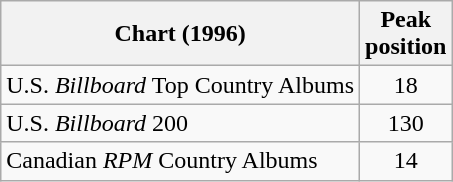<table class="wikitable">
<tr>
<th>Chart (1996)</th>
<th>Peak<br>position</th>
</tr>
<tr>
<td>U.S. <em>Billboard</em> Top Country Albums</td>
<td align="center">18</td>
</tr>
<tr>
<td>U.S. <em>Billboard</em> 200</td>
<td align="center">130</td>
</tr>
<tr>
<td>Canadian <em>RPM</em> Country Albums</td>
<td align="center">14</td>
</tr>
</table>
